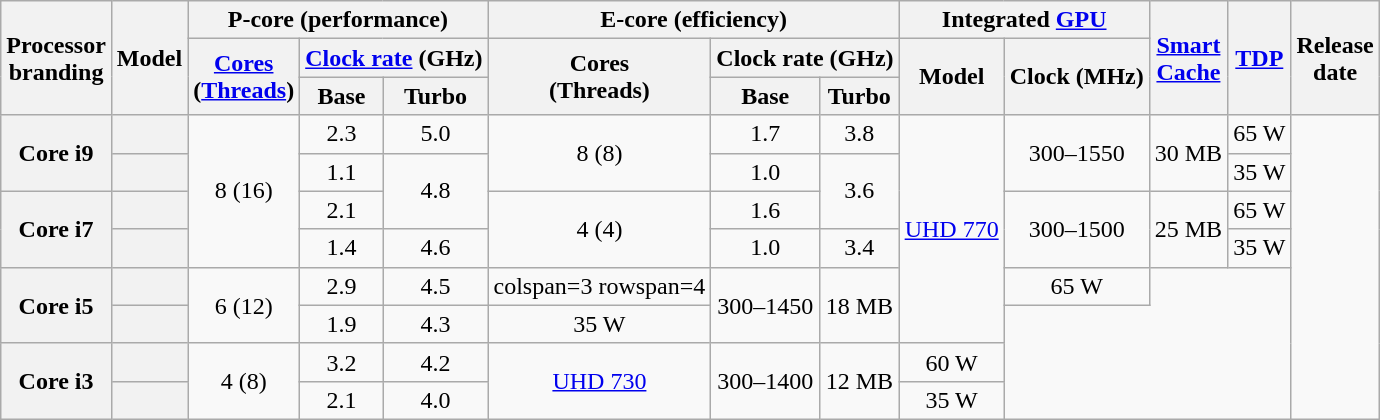<table class="wikitable sortable nowrap" style="text-align: center;">
<tr>
<th class="unsortable" rowspan="3">Processor<br>branding</th>
<th rowspan="3">Model</th>
<th colspan="3">P-core (performance)</th>
<th colspan="3">E-core (efficiency)</th>
<th colspan="2">Integrated <a href='#'>GPU</a></th>
<th class="unsortable" rowspan="3"><a href='#'>Smart<br>Cache</a></th>
<th rowspan="3"><a href='#'>TDP</a></th>
<th rowspan="3">Release<br>date</th>
</tr>
<tr>
<th class="unsortable" rowspan="2"><a href='#'>Cores</a><br>(<a href='#'>Threads</a>)</th>
<th colspan="2"><a href='#'>Clock rate</a> (GHz)</th>
<th class="unsortable" rowspan="2">Cores<br>(Threads)</th>
<th colspan="2">Clock rate (GHz)</th>
<th class="unsortable" rowspan="2">Model</th>
<th class="unsortable" rowspan="2">Clock (MHz)</th>
</tr>
<tr>
<th class="unsortable">Base</th>
<th class="unsortable">Turbo</th>
<th class="unsortable">Base</th>
<th class="unsortable">Turbo</th>
</tr>
<tr>
<th rowspan=2>Core i9</th>
<th style="text-align:left;" data-sort-value="sku8"></th>
<td rowspan=4>8 (16)</td>
<td>2.3</td>
<td>5.0</td>
<td rowspan=2>8 (8)</td>
<td>1.7</td>
<td>3.8</td>
<td rowspan=6><a href='#'>UHD 770</a></td>
<td rowspan=2>300–1550</td>
<td rowspan=2>30 MB</td>
<td>65 W</td>
<td rowspan=8></td>
</tr>
<tr>
<th style="text-align:left;" data-sort-value="sku7"></th>
<td>1.1</td>
<td rowspan=2>4.8</td>
<td>1.0</td>
<td rowspan=2>3.6</td>
<td>35 W</td>
</tr>
<tr>
<th rowspan=2>Core i7</th>
<th style="text-align:left;" data-sort-value="sku6"></th>
<td>2.1</td>
<td rowspan=2>4 (4)</td>
<td>1.6</td>
<td rowspan=2>300–1500</td>
<td rowspan=2>25 MB</td>
<td>65 W</td>
</tr>
<tr>
<th style="text-align:left;" data-sort-value="sku5"></th>
<td>1.4</td>
<td>4.6</td>
<td>1.0</td>
<td>3.4</td>
<td>35 W</td>
</tr>
<tr>
<th rowspan=2>Core i5</th>
<th style="text-align:left;" data-sort-value="sku4"></th>
<td rowspan=2>6 (12)</td>
<td>2.9</td>
<td>4.5</td>
<td>colspan=3 rowspan=4 </td>
<td rowspan=2>300–1450</td>
<td rowspan=2>18 MB</td>
<td>65 W</td>
</tr>
<tr>
<th style="text-align:left;" data-sort-value="sku3"></th>
<td>1.9</td>
<td>4.3</td>
<td>35 W</td>
</tr>
<tr>
<th rowspan=2>Core i3</th>
<th style="text-align:left;" data-sort-value="sku2"></th>
<td rowspan=2>4 (8)</td>
<td>3.2</td>
<td>4.2</td>
<td rowspan=2><a href='#'>UHD 730</a></td>
<td rowspan=2>300–1400</td>
<td rowspan=2>12 MB</td>
<td>60 W</td>
</tr>
<tr>
<th style="text-align:left;" data-sort-value="sku1"></th>
<td>2.1</td>
<td>4.0</td>
<td>35 W</td>
</tr>
</table>
